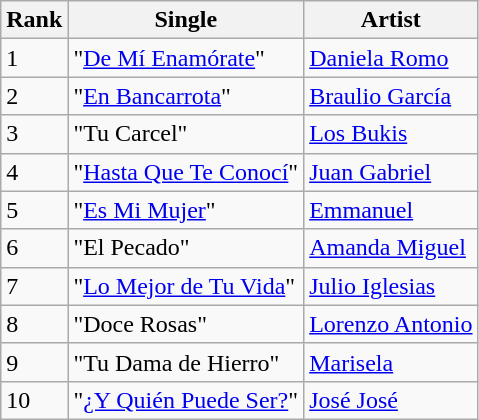<table class="wikitable sortable">
<tr>
<th>Rank</th>
<th>Single</th>
<th>Artist</th>
</tr>
<tr>
<td>1</td>
<td>"<a href='#'>De Mí Enamórate</a>"</td>
<td><a href='#'>Daniela Romo</a></td>
</tr>
<tr>
<td>2</td>
<td>"<a href='#'>En Bancarrota</a>"</td>
<td><a href='#'>Braulio García</a></td>
</tr>
<tr>
<td>3</td>
<td>"Tu Carcel"</td>
<td><a href='#'>Los Bukis</a></td>
</tr>
<tr>
<td>4</td>
<td>"<a href='#'>Hasta Que Te Conocí</a>"</td>
<td><a href='#'>Juan Gabriel</a></td>
</tr>
<tr>
<td>5</td>
<td>"<a href='#'>Es Mi Mujer</a>"</td>
<td><a href='#'>Emmanuel</a></td>
</tr>
<tr>
<td>6</td>
<td>"El Pecado"</td>
<td><a href='#'>Amanda Miguel</a></td>
</tr>
<tr>
<td>7</td>
<td>"<a href='#'>Lo Mejor de Tu Vida</a>"</td>
<td><a href='#'>Julio Iglesias</a></td>
</tr>
<tr>
<td>8</td>
<td>"Doce Rosas"</td>
<td><a href='#'>Lorenzo Antonio</a></td>
</tr>
<tr>
<td>9</td>
<td>"Tu Dama de Hierro"</td>
<td><a href='#'>Marisela</a></td>
</tr>
<tr>
<td>10</td>
<td>"<a href='#'>¿Y Quién Puede Ser?</a>"</td>
<td><a href='#'>José José</a></td>
</tr>
</table>
